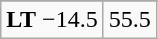<table class="wikitable">
<tr align="center">
</tr>
<tr align="center">
<td><strong>LT</strong> −14.5</td>
<td>55.5</td>
</tr>
</table>
